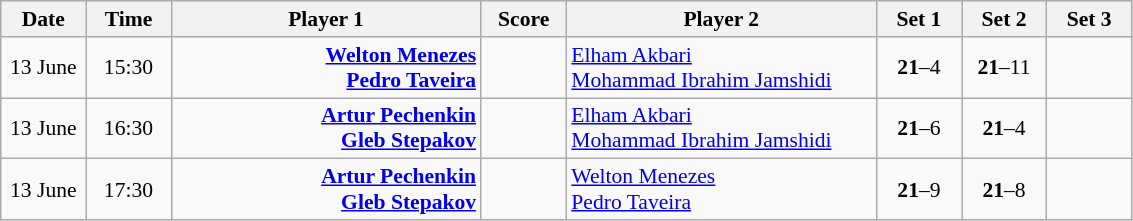<table class="wikitable" style="font-size:90%; text-align:center">
<tr>
<th width="50">Date</th>
<th width="50">Time</th>
<th width="200">Player 1</th>
<th width="50">Score</th>
<th width="200">Player 2</th>
<th width="50">Set 1</th>
<th width="50">Set 2</th>
<th width="50">Set 3</th>
</tr>
<tr>
<td>13 June</td>
<td>15:30</td>
<td align="right"><strong><a href='#'>Welton Menezes</a> <br><a href='#'>Pedro Taveira</a> </strong></td>
<td></td>
<td align="left"> <a href='#'>Elham Akbari</a><br> <a href='#'>Mohammad Ibrahim Jamshidi</a></td>
<td><strong>21</strong>–4</td>
<td><strong>21</strong>–11</td>
<td></td>
</tr>
<tr>
<td>13 June</td>
<td>16:30</td>
<td align="right"><strong><a href='#'>Artur Pechenkin</a> <br><a href='#'>Gleb Stepakov</a> </strong></td>
<td></td>
<td align="left"> <a href='#'>Elham Akbari</a><br> <a href='#'>Mohammad Ibrahim Jamshidi</a></td>
<td><strong>21</strong>–6</td>
<td><strong>21</strong>–4</td>
<td></td>
</tr>
<tr>
<td>13 June</td>
<td>17:30</td>
<td align="right"><strong><a href='#'>Artur Pechenkin</a> <br><a href='#'>Gleb Stepakov</a> </strong></td>
<td></td>
<td align="left"> <a href='#'>Welton Menezes</a><br> <a href='#'>Pedro Taveira</a></td>
<td><strong>21</strong>–9</td>
<td><strong>21</strong>–8</td>
<td></td>
</tr>
</table>
